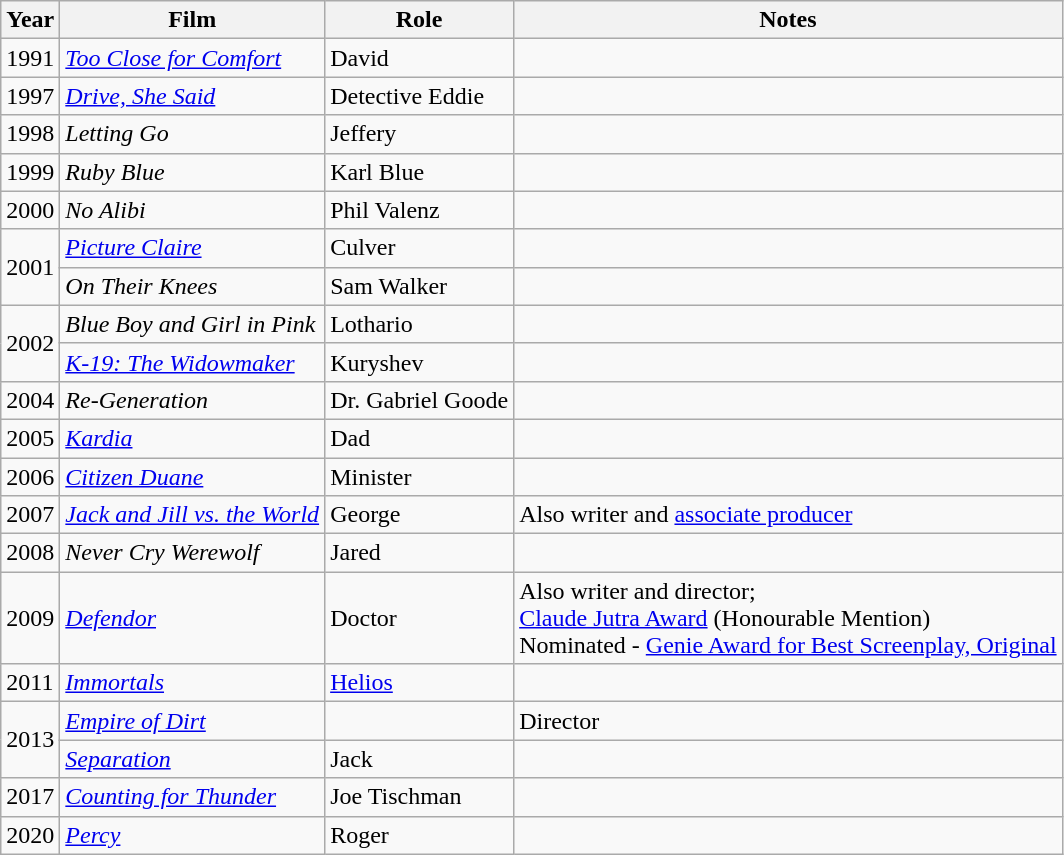<table class="wikitable sortable">
<tr>
<th>Year</th>
<th>Film</th>
<th>Role</th>
<th class="unsortable">Notes</th>
</tr>
<tr>
<td>1991</td>
<td><em><a href='#'>Too Close for Comfort</a></em></td>
<td>David</td>
<td></td>
</tr>
<tr>
<td>1997</td>
<td><em><a href='#'>Drive, She Said</a></em></td>
<td>Detective Eddie</td>
<td></td>
</tr>
<tr>
<td>1998</td>
<td><em>Letting Go</em></td>
<td>Jeffery</td>
<td></td>
</tr>
<tr>
<td>1999</td>
<td><em>Ruby Blue</em></td>
<td>Karl Blue</td>
<td></td>
</tr>
<tr>
<td>2000</td>
<td><em>No Alibi</em></td>
<td>Phil Valenz</td>
<td></td>
</tr>
<tr>
<td rowspan=2>2001</td>
<td><em><a href='#'>Picture Claire</a></em></td>
<td>Culver</td>
<td></td>
</tr>
<tr>
<td><em>On Their Knees</em></td>
<td>Sam Walker</td>
<td></td>
</tr>
<tr>
<td rowspan=2>2002</td>
<td><em>Blue Boy and Girl in Pink</em></td>
<td>Lothario</td>
<td></td>
</tr>
<tr>
<td><em><a href='#'>K-19: The Widowmaker</a></em></td>
<td>Kuryshev</td>
<td></td>
</tr>
<tr>
<td>2004</td>
<td><em>Re-Generation</em></td>
<td>Dr. Gabriel Goode</td>
<td></td>
</tr>
<tr>
<td>2005</td>
<td><em><a href='#'>Kardia</a></em></td>
<td>Dad</td>
<td></td>
</tr>
<tr>
<td>2006</td>
<td><em><a href='#'>Citizen Duane</a></em></td>
<td>Minister</td>
<td></td>
</tr>
<tr>
<td>2007</td>
<td><em><a href='#'>Jack and Jill vs. the World</a></em></td>
<td>George</td>
<td>Also writer and <a href='#'>associate producer</a></td>
</tr>
<tr>
<td>2008</td>
<td><em>Never Cry Werewolf</em></td>
<td>Jared</td>
<td></td>
</tr>
<tr>
<td>2009</td>
<td><em><a href='#'>Defendor</a></em></td>
<td>Doctor</td>
<td>Also writer and director; <br> <a href='#'>Claude Jutra Award</a> (Honourable Mention) <br> Nominated - <a href='#'>Genie Award for Best Screenplay, Original</a></td>
</tr>
<tr>
<td>2011</td>
<td><em><a href='#'>Immortals</a></em></td>
<td><a href='#'>Helios</a></td>
<td></td>
</tr>
<tr>
<td rowspan=2>2013</td>
<td><em><a href='#'>Empire of Dirt</a></em></td>
<td></td>
<td>Director</td>
</tr>
<tr>
<td><em><a href='#'>Separation</a></em></td>
<td>Jack</td>
<td></td>
</tr>
<tr>
<td>2017</td>
<td><em><a href='#'>Counting for Thunder</a></em></td>
<td>Joe Tischman</td>
<td></td>
</tr>
<tr>
<td>2020</td>
<td><em><a href='#'>Percy</a></em></td>
<td>Roger</td>
<td></td>
</tr>
</table>
